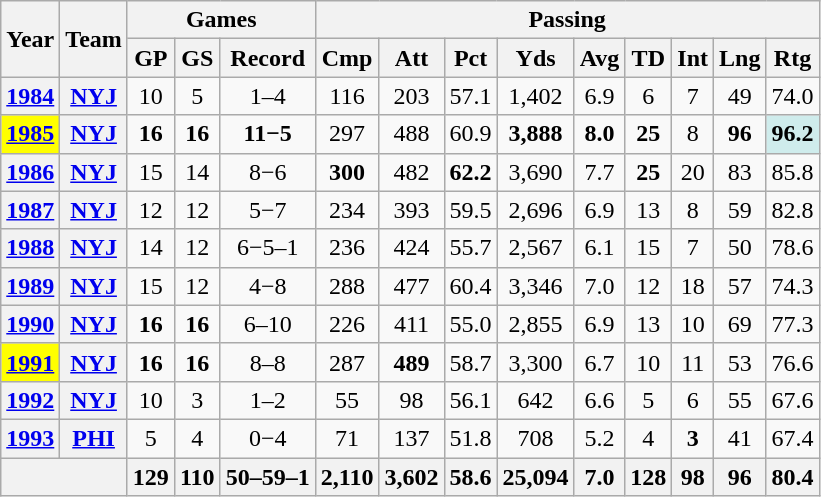<table class="wikitable" style="text-align:center">
<tr>
<th rowspan="2">Year</th>
<th rowspan="2">Team</th>
<th colspan="3">Games</th>
<th colspan="9">Passing</th>
</tr>
<tr>
<th>GP</th>
<th>GS</th>
<th>Record</th>
<th>Cmp</th>
<th>Att</th>
<th>Pct</th>
<th>Yds</th>
<th>Avg</th>
<th>TD</th>
<th>Int</th>
<th>Lng</th>
<th>Rtg</th>
</tr>
<tr>
<th><a href='#'>1984</a></th>
<th><a href='#'>NYJ</a></th>
<td>10</td>
<td>5</td>
<td>1–4</td>
<td>116</td>
<td>203</td>
<td>57.1</td>
<td>1,402</td>
<td>6.9</td>
<td>6</td>
<td>7</td>
<td>49</td>
<td>74.0</td>
</tr>
<tr>
<th style="background:#ffff00"><a href='#'>1985</a></th>
<th><a href='#'>NYJ</a></th>
<td><strong>16</strong></td>
<td><strong>16</strong></td>
<td><strong>11−5</strong></td>
<td>297</td>
<td>488</td>
<td>60.9</td>
<td><strong>3,888</strong></td>
<td><strong>8.0</strong></td>
<td><strong>25</strong></td>
<td>8</td>
<td><strong>96</strong></td>
<td style="background:#cfecec;"><strong>96.2</strong></td>
</tr>
<tr>
<th><a href='#'>1986</a></th>
<th><a href='#'>NYJ</a></th>
<td>15</td>
<td>14</td>
<td>8−6</td>
<td><strong>300</strong></td>
<td>482</td>
<td><strong>62.2</strong></td>
<td>3,690</td>
<td>7.7</td>
<td><strong>25</strong></td>
<td>20</td>
<td>83</td>
<td>85.8</td>
</tr>
<tr>
<th><a href='#'>1987</a></th>
<th><a href='#'>NYJ</a></th>
<td>12</td>
<td>12</td>
<td>5−7</td>
<td>234</td>
<td>393</td>
<td>59.5</td>
<td>2,696</td>
<td>6.9</td>
<td>13</td>
<td>8</td>
<td>59</td>
<td>82.8</td>
</tr>
<tr>
<th><a href='#'>1988</a></th>
<th><a href='#'>NYJ</a></th>
<td>14</td>
<td>12</td>
<td>6−5–1</td>
<td>236</td>
<td>424</td>
<td>55.7</td>
<td>2,567</td>
<td>6.1</td>
<td>15</td>
<td>7</td>
<td>50</td>
<td>78.6</td>
</tr>
<tr>
<th><a href='#'>1989</a></th>
<th><a href='#'>NYJ</a></th>
<td>15</td>
<td>12</td>
<td>4−8</td>
<td>288</td>
<td>477</td>
<td>60.4</td>
<td>3,346</td>
<td>7.0</td>
<td>12</td>
<td>18</td>
<td>57</td>
<td>74.3</td>
</tr>
<tr>
<th><a href='#'>1990</a></th>
<th><a href='#'>NYJ</a></th>
<td><strong>16</strong></td>
<td><strong>16</strong></td>
<td>6–10</td>
<td>226</td>
<td>411</td>
<td>55.0</td>
<td>2,855</td>
<td>6.9</td>
<td>13</td>
<td>10</td>
<td>69</td>
<td>77.3</td>
</tr>
<tr>
<th style="background:#ffff00;"><a href='#'>1991</a></th>
<th><a href='#'>NYJ</a></th>
<td><strong>16</strong></td>
<td><strong>16</strong></td>
<td>8–8</td>
<td>287</td>
<td><strong>489</strong></td>
<td>58.7</td>
<td>3,300</td>
<td>6.7</td>
<td>10</td>
<td>11</td>
<td>53</td>
<td>76.6</td>
</tr>
<tr>
<th><a href='#'>1992</a></th>
<th><a href='#'>NYJ</a></th>
<td>10</td>
<td>3</td>
<td>1–2</td>
<td>55</td>
<td>98</td>
<td>56.1</td>
<td>642</td>
<td>6.6</td>
<td>5</td>
<td>6</td>
<td>55</td>
<td>67.6</td>
</tr>
<tr>
<th><a href='#'>1993</a></th>
<th><a href='#'>PHI</a></th>
<td>5</td>
<td>4</td>
<td>0−4</td>
<td>71</td>
<td>137</td>
<td>51.8</td>
<td>708</td>
<td>5.2</td>
<td>4</td>
<td><strong>3</strong></td>
<td>41</td>
<td>67.4</td>
</tr>
<tr>
<th colspan="2"></th>
<th>129</th>
<th>110</th>
<th>50–59–1</th>
<th>2,110</th>
<th>3,602</th>
<th>58.6</th>
<th>25,094</th>
<th>7.0</th>
<th>128</th>
<th>98</th>
<th>96</th>
<th>80.4</th>
</tr>
</table>
